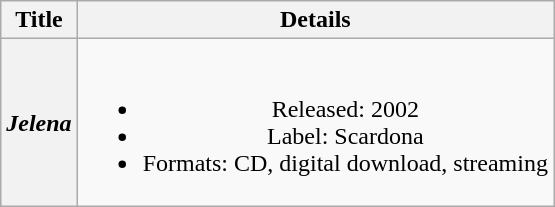<table class="wikitable plainrowheaders" style="text-align:center;">
<tr>
<th scope="col">Title</th>
<th scope="col">Details</th>
</tr>
<tr>
<th scope="row"><em>Jelena</em></th>
<td><br><ul><li>Released: 2002</li><li>Label: Scardona</li><li>Formats: CD, digital download, streaming</li></ul></td>
</tr>
</table>
